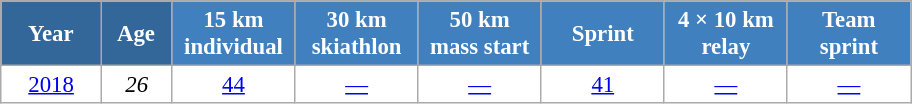<table class="wikitable" style="font-size:95%; text-align:center; border:grey solid 1px; border-collapse:collapse; background:#ffffff;">
<tr>
<th style="background-color:#369; color:white; width:60px;"> Year </th>
<th style="background-color:#369; color:white; width:40px;"> Age </th>
<th style="background-color:#4180be; color:white; width:75px;"> 15 km <br> individual </th>
<th style="background-color:#4180be; color:white; width:75px;"> 30 km <br> skiathlon </th>
<th style="background-color:#4180be; color:white; width:75px;"> 50 km <br> mass start </th>
<th style="background-color:#4180be; color:white; width:75px;"> Sprint </th>
<th style="background-color:#4180be; color:white; width:75px;"> 4 × 10 km <br> relay </th>
<th style="background-color:#4180be; color:white; width:75px;"> Team <br> sprint </th>
</tr>
<tr>
<td><a href='#'>2018</a></td>
<td><em>26</em></td>
<td><a href='#'>44</a></td>
<td><a href='#'>—</a></td>
<td><a href='#'>—</a></td>
<td><a href='#'>41</a></td>
<td><a href='#'>—</a></td>
<td><a href='#'>—</a></td>
</tr>
</table>
